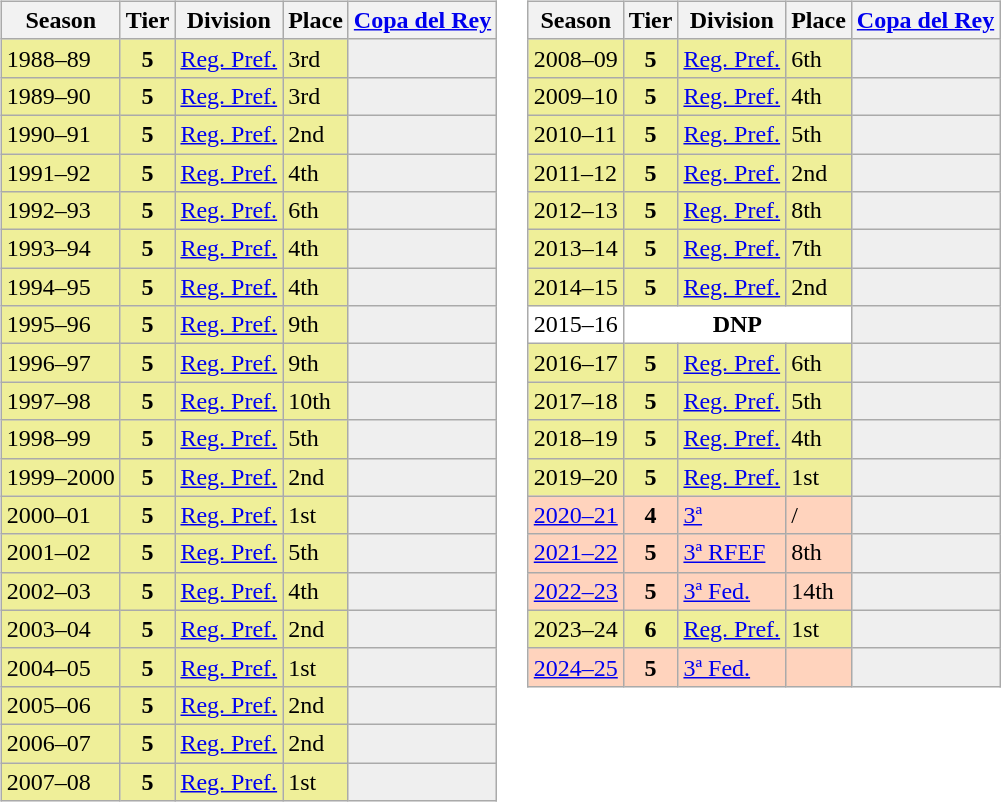<table>
<tr>
<td valign="top" width=0%><br><table class="wikitable">
<tr style="background:#f0f6fa;">
<th>Season</th>
<th>Tier</th>
<th>Division</th>
<th>Place</th>
<th><a href='#'>Copa del Rey</a></th>
</tr>
<tr>
<td style="background:#EFEF99;">1988–89</td>
<th style="background:#EFEF99;">5</th>
<td style="background:#EFEF99;"><a href='#'>Reg. Pref.</a></td>
<td style="background:#EFEF99;">3rd</td>
<th style="background:#EFEFEF;"></th>
</tr>
<tr>
<td style="background:#EFEF99;">1989–90</td>
<th style="background:#EFEF99;">5</th>
<td style="background:#EFEF99;"><a href='#'>Reg. Pref.</a></td>
<td style="background:#EFEF99;">3rd</td>
<th style="background:#EFEFEF;"></th>
</tr>
<tr>
<td style="background:#EFEF99;">1990–91</td>
<th style="background:#EFEF99;">5</th>
<td style="background:#EFEF99;"><a href='#'>Reg. Pref.</a></td>
<td style="background:#EFEF99;">2nd</td>
<th style="background:#EFEFEF;"></th>
</tr>
<tr>
<td style="background:#EFEF99;">1991–92</td>
<th style="background:#EFEF99;">5</th>
<td style="background:#EFEF99;"><a href='#'>Reg. Pref.</a></td>
<td style="background:#EFEF99;">4th</td>
<th style="background:#EFEFEF;"></th>
</tr>
<tr>
<td style="background:#EFEF99;">1992–93</td>
<th style="background:#EFEF99;">5</th>
<td style="background:#EFEF99;"><a href='#'>Reg. Pref.</a></td>
<td style="background:#EFEF99;">6th</td>
<th style="background:#EFEFEF;"></th>
</tr>
<tr>
<td style="background:#EFEF99;">1993–94</td>
<th style="background:#EFEF99;">5</th>
<td style="background:#EFEF99;"><a href='#'>Reg. Pref.</a></td>
<td style="background:#EFEF99;">4th</td>
<th style="background:#EFEFEF;"></th>
</tr>
<tr>
<td style="background:#EFEF99;">1994–95</td>
<th style="background:#EFEF99;">5</th>
<td style="background:#EFEF99;"><a href='#'>Reg. Pref.</a></td>
<td style="background:#EFEF99;">4th</td>
<th style="background:#EFEFEF;"></th>
</tr>
<tr>
<td style="background:#EFEF99;">1995–96</td>
<th style="background:#EFEF99;">5</th>
<td style="background:#EFEF99;"><a href='#'>Reg. Pref.</a></td>
<td style="background:#EFEF99;">9th</td>
<th style="background:#EFEFEF;"></th>
</tr>
<tr>
<td style="background:#EFEF99;">1996–97</td>
<th style="background:#EFEF99;">5</th>
<td style="background:#EFEF99;"><a href='#'>Reg. Pref.</a></td>
<td style="background:#EFEF99;">9th</td>
<th style="background:#EFEFEF;"></th>
</tr>
<tr>
<td style="background:#EFEF99;">1997–98</td>
<th style="background:#EFEF99;">5</th>
<td style="background:#EFEF99;"><a href='#'>Reg. Pref.</a></td>
<td style="background:#EFEF99;">10th</td>
<th style="background:#EFEFEF;"></th>
</tr>
<tr>
<td style="background:#EFEF99;">1998–99</td>
<th style="background:#EFEF99;">5</th>
<td style="background:#EFEF99;"><a href='#'>Reg. Pref.</a></td>
<td style="background:#EFEF99;">5th</td>
<th style="background:#EFEFEF;"></th>
</tr>
<tr>
<td style="background:#EFEF99;">1999–2000</td>
<th style="background:#EFEF99;">5</th>
<td style="background:#EFEF99;"><a href='#'>Reg. Pref.</a></td>
<td style="background:#EFEF99;">2nd</td>
<th style="background:#EFEFEF;"></th>
</tr>
<tr>
<td style="background:#EFEF99;">2000–01</td>
<th style="background:#EFEF99;">5</th>
<td style="background:#EFEF99;"><a href='#'>Reg. Pref.</a></td>
<td style="background:#EFEF99;">1st</td>
<th style="background:#EFEFEF;"></th>
</tr>
<tr>
<td style="background:#EFEF99;">2001–02</td>
<th style="background:#EFEF99;">5</th>
<td style="background:#EFEF99;"><a href='#'>Reg. Pref.</a></td>
<td style="background:#EFEF99;">5th</td>
<th style="background:#EFEFEF;"></th>
</tr>
<tr>
<td style="background:#EFEF99;">2002–03</td>
<th style="background:#EFEF99;">5</th>
<td style="background:#EFEF99;"><a href='#'>Reg. Pref.</a></td>
<td style="background:#EFEF99;">4th</td>
<th style="background:#EFEFEF;"></th>
</tr>
<tr>
<td style="background:#EFEF99;">2003–04</td>
<th style="background:#EFEF99;">5</th>
<td style="background:#EFEF99;"><a href='#'>Reg. Pref.</a></td>
<td style="background:#EFEF99;">2nd</td>
<th style="background:#EFEFEF;"></th>
</tr>
<tr>
<td style="background:#EFEF99;">2004–05</td>
<th style="background:#EFEF99;">5</th>
<td style="background:#EFEF99;"><a href='#'>Reg. Pref.</a></td>
<td style="background:#EFEF99;">1st</td>
<th style="background:#EFEFEF;"></th>
</tr>
<tr>
<td style="background:#EFEF99;">2005–06</td>
<th style="background:#EFEF99;">5</th>
<td style="background:#EFEF99;"><a href='#'>Reg. Pref.</a></td>
<td style="background:#EFEF99;">2nd</td>
<th style="background:#EFEFEF;"></th>
</tr>
<tr>
<td style="background:#EFEF99;">2006–07</td>
<th style="background:#EFEF99;">5</th>
<td style="background:#EFEF99;"><a href='#'>Reg. Pref.</a></td>
<td style="background:#EFEF99;">2nd</td>
<th style="background:#EFEFEF;"></th>
</tr>
<tr>
<td style="background:#EFEF99;">2007–08</td>
<th style="background:#EFEF99;">5</th>
<td style="background:#EFEF99;"><a href='#'>Reg. Pref.</a></td>
<td style="background:#EFEF99;">1st</td>
<th style="background:#EFEFEF;"></th>
</tr>
</table>
</td>
<td valign="top" width=0%><br><table class="wikitable">
<tr style="background:#f0f6fa;">
<th>Season</th>
<th>Tier</th>
<th>Division</th>
<th>Place</th>
<th><a href='#'>Copa del Rey</a></th>
</tr>
<tr>
<td style="background:#EFEF99;">2008–09</td>
<th style="background:#EFEF99;">5</th>
<td style="background:#EFEF99;"><a href='#'>Reg. Pref.</a></td>
<td style="background:#EFEF99;">6th</td>
<th style="background:#EFEFEF;"></th>
</tr>
<tr>
<td style="background:#EFEF99;">2009–10</td>
<th style="background:#EFEF99;">5</th>
<td style="background:#EFEF99;"><a href='#'>Reg. Pref.</a></td>
<td style="background:#EFEF99;">4th</td>
<th style="background:#EFEFEF;"></th>
</tr>
<tr>
<td style="background:#EFEF99;">2010–11</td>
<th style="background:#EFEF99;">5</th>
<td style="background:#EFEF99;"><a href='#'>Reg. Pref.</a></td>
<td style="background:#EFEF99;">5th</td>
<th style="background:#EFEFEF;"></th>
</tr>
<tr>
<td style="background:#EFEF99;">2011–12</td>
<th style="background:#EFEF99;">5</th>
<td style="background:#EFEF99;"><a href='#'>Reg. Pref.</a></td>
<td style="background:#EFEF99;">2nd</td>
<th style="background:#EFEFEF;"></th>
</tr>
<tr>
<td style="background:#EFEF99;">2012–13</td>
<th style="background:#EFEF99;">5</th>
<td style="background:#EFEF99;"><a href='#'>Reg. Pref.</a></td>
<td style="background:#EFEF99;">8th</td>
<th style="background:#EFEFEF;"></th>
</tr>
<tr>
<td style="background:#EFEF99;">2013–14</td>
<th style="background:#EFEF99;">5</th>
<td style="background:#EFEF99;"><a href='#'>Reg. Pref.</a></td>
<td style="background:#EFEF99;">7th</td>
<th style="background:#EFEFEF;"></th>
</tr>
<tr>
<td style="background:#EFEF99;">2014–15</td>
<th style="background:#EFEF99;">5</th>
<td style="background:#EFEF99;"><a href='#'>Reg. Pref.</a></td>
<td style="background:#EFEF99;">2nd</td>
<th style="background:#EFEFEF;"></th>
</tr>
<tr>
<td style="background:#FFFFFF;">2015–16</td>
<th style="background:#FFFFFF;" colspan="3">DNP</th>
<th style="background:#efefef;"></th>
</tr>
<tr>
<td style="background:#EFEF99;">2016–17</td>
<th style="background:#EFEF99;">5</th>
<td style="background:#EFEF99;"><a href='#'>Reg. Pref.</a></td>
<td style="background:#EFEF99;">6th</td>
<th style="background:#EFEFEF;"></th>
</tr>
<tr>
<td style="background:#EFEF99;">2017–18</td>
<th style="background:#EFEF99;">5</th>
<td style="background:#EFEF99;"><a href='#'>Reg. Pref.</a></td>
<td style="background:#EFEF99;">5th</td>
<th style="background:#EFEFEF;"></th>
</tr>
<tr>
<td style="background:#EFEF99;">2018–19</td>
<th style="background:#EFEF99;">5</th>
<td style="background:#EFEF99;"><a href='#'>Reg. Pref.</a></td>
<td style="background:#EFEF99;">4th</td>
<th style="background:#EFEFEF;"></th>
</tr>
<tr>
<td style="background:#EFEF99;">2019–20</td>
<th style="background:#EFEF99;">5</th>
<td style="background:#EFEF99;"><a href='#'>Reg. Pref.</a></td>
<td style="background:#EFEF99;">1st</td>
<th style="background:#EFEFEF;"></th>
</tr>
<tr>
<td style="background:#FFD3BD;"><a href='#'>2020–21</a></td>
<th style="background:#FFD3BD;">4</th>
<td style="background:#FFD3BD;"><a href='#'>3ª</a></td>
<td style="background:#FFD3BD;"> / </td>
<th style="background:#EFEFEF;"></th>
</tr>
<tr>
<td style="background:#FFD3BD;"><a href='#'>2021–22</a></td>
<th style="background:#FFD3BD;">5</th>
<td style="background:#FFD3BD;"><a href='#'>3ª RFEF</a></td>
<td style="background:#FFD3BD;">8th</td>
<th style="background:#EFEFEF;"></th>
</tr>
<tr>
<td style="background:#FFD3BD;"><a href='#'>2022–23</a></td>
<th style="background:#FFD3BD;">5</th>
<td style="background:#FFD3BD;"><a href='#'>3ª Fed.</a></td>
<td style="background:#FFD3BD;">14th</td>
<th style="background:#EFEFEF;"></th>
</tr>
<tr>
<td style="background:#EFEF99;">2023–24</td>
<th style="background:#EFEF99;">6</th>
<td style="background:#EFEF99;"><a href='#'>Reg. Pref.</a></td>
<td style="background:#EFEF99;">1st</td>
<th style="background:#EFEFEF;"></th>
</tr>
<tr>
<td style="background:#FFD3BD;"><a href='#'>2024–25</a></td>
<th style="background:#FFD3BD;">5</th>
<td style="background:#FFD3BD;"><a href='#'>3ª Fed.</a></td>
<td style="background:#FFD3BD;"></td>
<th style="background:#EFEFEF;"></th>
</tr>
</table>
</td>
</tr>
</table>
